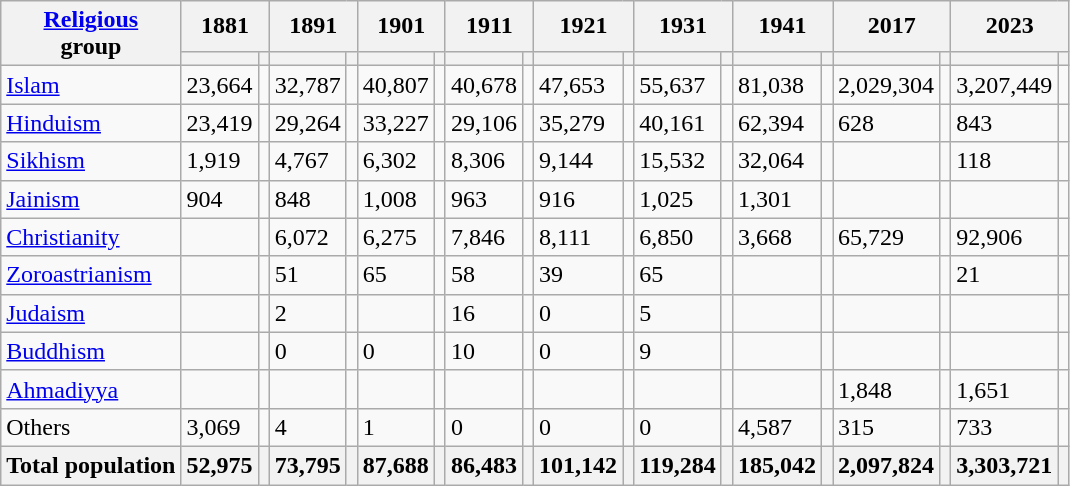<table class="wikitable collapsible sortable">
<tr>
<th rowspan="2"><a href='#'>Religious</a><br>group</th>
<th colspan="2">1881</th>
<th colspan="2">1891</th>
<th colspan="2">1901</th>
<th colspan="2">1911</th>
<th colspan="2">1921</th>
<th colspan="2">1931</th>
<th colspan="2">1941</th>
<th colspan="2">2017</th>
<th colspan="2">2023</th>
</tr>
<tr>
<th><a href='#'></a></th>
<th></th>
<th></th>
<th></th>
<th></th>
<th></th>
<th></th>
<th></th>
<th></th>
<th></th>
<th></th>
<th></th>
<th></th>
<th></th>
<th></th>
<th></th>
<th></th>
<th></th>
</tr>
<tr>
<td><a href='#'>Islam</a> </td>
<td>23,664</td>
<td></td>
<td>32,787</td>
<td></td>
<td>40,807</td>
<td></td>
<td>40,678</td>
<td></td>
<td>47,653</td>
<td></td>
<td>55,637</td>
<td></td>
<td>81,038</td>
<td></td>
<td>2,029,304</td>
<td></td>
<td>3,207,449</td>
<td></td>
</tr>
<tr>
<td><a href='#'>Hinduism</a> </td>
<td>23,419</td>
<td></td>
<td>29,264</td>
<td></td>
<td>33,227</td>
<td></td>
<td>29,106</td>
<td></td>
<td>35,279</td>
<td></td>
<td>40,161</td>
<td></td>
<td>62,394</td>
<td></td>
<td>628</td>
<td></td>
<td>843</td>
<td></td>
</tr>
<tr>
<td><a href='#'>Sikhism</a> </td>
<td>1,919</td>
<td></td>
<td>4,767</td>
<td></td>
<td>6,302</td>
<td></td>
<td>8,306</td>
<td></td>
<td>9,144</td>
<td></td>
<td>15,532</td>
<td></td>
<td>32,064</td>
<td></td>
<td></td>
<td></td>
<td>118</td>
<td></td>
</tr>
<tr>
<td><a href='#'>Jainism</a> </td>
<td>904</td>
<td></td>
<td>848</td>
<td></td>
<td>1,008</td>
<td></td>
<td>963</td>
<td></td>
<td>916</td>
<td></td>
<td>1,025</td>
<td></td>
<td>1,301</td>
<td></td>
<td></td>
<td></td>
<td></td>
<td></td>
</tr>
<tr>
<td><a href='#'>Christianity</a> </td>
<td></td>
<td></td>
<td>6,072</td>
<td></td>
<td>6,275</td>
<td></td>
<td>7,846</td>
<td></td>
<td>8,111</td>
<td></td>
<td>6,850</td>
<td></td>
<td>3,668</td>
<td></td>
<td>65,729</td>
<td></td>
<td>92,906</td>
<td></td>
</tr>
<tr>
<td><a href='#'>Zoroastrianism</a> </td>
<td></td>
<td></td>
<td>51</td>
<td></td>
<td>65</td>
<td></td>
<td>58</td>
<td></td>
<td>39</td>
<td></td>
<td>65</td>
<td></td>
<td></td>
<td></td>
<td></td>
<td></td>
<td>21</td>
<td></td>
</tr>
<tr>
<td><a href='#'>Judaism</a> </td>
<td></td>
<td></td>
<td>2</td>
<td></td>
<td></td>
<td></td>
<td>16</td>
<td></td>
<td>0</td>
<td></td>
<td>5</td>
<td></td>
<td></td>
<td></td>
<td></td>
<td></td>
<td></td>
<td></td>
</tr>
<tr>
<td><a href='#'>Buddhism</a> </td>
<td></td>
<td></td>
<td>0</td>
<td></td>
<td>0</td>
<td></td>
<td>10</td>
<td></td>
<td>0</td>
<td></td>
<td>9</td>
<td></td>
<td></td>
<td></td>
<td></td>
<td></td>
<td></td>
<td></td>
</tr>
<tr>
<td><a href='#'>Ahmadiyya</a> </td>
<td></td>
<td></td>
<td></td>
<td></td>
<td></td>
<td></td>
<td></td>
<td></td>
<td></td>
<td></td>
<td></td>
<td></td>
<td></td>
<td></td>
<td>1,848</td>
<td></td>
<td>1,651</td>
<td></td>
</tr>
<tr>
<td>Others</td>
<td>3,069</td>
<td></td>
<td>4</td>
<td></td>
<td>1</td>
<td></td>
<td>0</td>
<td></td>
<td>0</td>
<td></td>
<td>0</td>
<td></td>
<td>4,587</td>
<td></td>
<td>315</td>
<td></td>
<td>733</td>
<td></td>
</tr>
<tr>
<th>Total population</th>
<th>52,975</th>
<th></th>
<th>73,795</th>
<th></th>
<th>87,688</th>
<th></th>
<th>86,483</th>
<th></th>
<th>101,142</th>
<th></th>
<th>119,284</th>
<th></th>
<th>185,042</th>
<th></th>
<th>2,097,824</th>
<th></th>
<th>3,303,721</th>
<th></th>
</tr>
</table>
